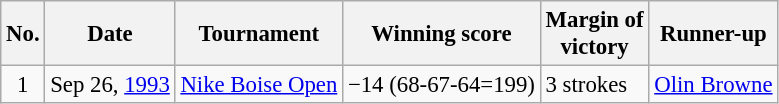<table class="wikitable" style="font-size:95%;">
<tr>
<th>No.</th>
<th>Date</th>
<th>Tournament</th>
<th>Winning score</th>
<th>Margin of<br>victory</th>
<th>Runner-up</th>
</tr>
<tr>
<td align=center>1</td>
<td align=right>Sep 26, <a href='#'>1993</a></td>
<td><a href='#'>Nike Boise Open</a></td>
<td>−14 (68-67-64=199)</td>
<td>3 strokes</td>
<td> <a href='#'>Olin Browne</a></td>
</tr>
</table>
